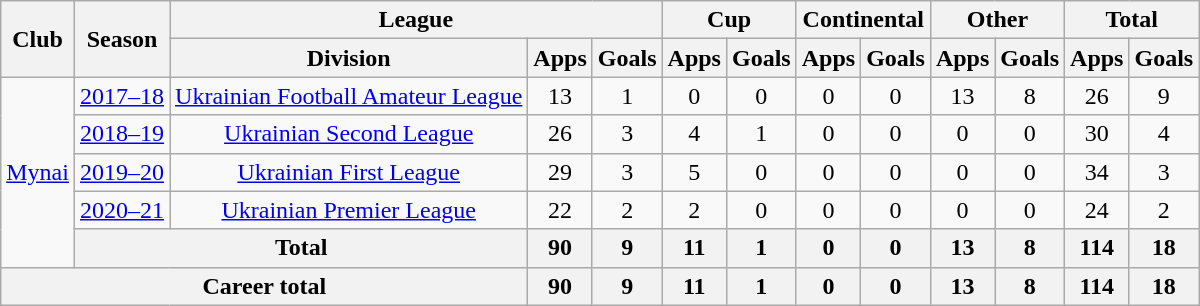<table class="wikitable" style="text-align:center">
<tr>
<th rowspan="2">Club</th>
<th rowspan="2">Season</th>
<th colspan="3">League</th>
<th colspan="2">Cup</th>
<th colspan="2">Continental</th>
<th colspan="2">Other</th>
<th colspan="2">Total</th>
</tr>
<tr>
<th>Division</th>
<th>Apps</th>
<th>Goals</th>
<th>Apps</th>
<th>Goals</th>
<th>Apps</th>
<th>Goals</th>
<th>Apps</th>
<th>Goals</th>
<th>Apps</th>
<th>Goals</th>
</tr>
<tr>
<td rowspan="5"><a href='#'>Mynai</a></td>
<td><a href='#'>2017–18</a></td>
<td rowspan="1"><a href='#'>Ukrainian Football Amateur League</a></td>
<td>13</td>
<td>1</td>
<td>0</td>
<td>0</td>
<td>0</td>
<td>0</td>
<td>13</td>
<td>8</td>
<td>26</td>
<td>9</td>
</tr>
<tr>
<td><a href='#'>2018–19</a></td>
<td rowspan="1"><a href='#'>Ukrainian Second League</a></td>
<td>26</td>
<td>3</td>
<td>4</td>
<td>1</td>
<td>0</td>
<td>0</td>
<td>0</td>
<td>0</td>
<td>30</td>
<td>4</td>
</tr>
<tr>
<td><a href='#'>2019–20</a></td>
<td rowspan="1"><a href='#'>Ukrainian First League</a></td>
<td>29</td>
<td>3</td>
<td>5</td>
<td>0</td>
<td>0</td>
<td>0</td>
<td>0</td>
<td>0</td>
<td>34</td>
<td>3</td>
</tr>
<tr>
<td><a href='#'>2020–21</a></td>
<td rowspan="1"><a href='#'>Ukrainian Premier League</a></td>
<td>22</td>
<td>2</td>
<td>2</td>
<td>0</td>
<td>0</td>
<td>0</td>
<td>0</td>
<td>0</td>
<td>24</td>
<td>2</td>
</tr>
<tr>
<th colspan="2">Total</th>
<th>90</th>
<th>9</th>
<th>11</th>
<th>1</th>
<th>0</th>
<th>0</th>
<th>13</th>
<th>8</th>
<th>114</th>
<th>18</th>
</tr>
<tr>
<th colspan="3">Career total</th>
<th>90</th>
<th>9</th>
<th>11</th>
<th>1</th>
<th>0</th>
<th>0</th>
<th>13</th>
<th>8</th>
<th>114</th>
<th>18</th>
</tr>
</table>
